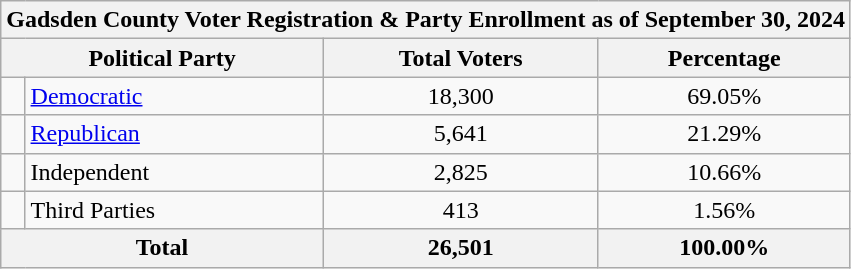<table class=wikitable>
<tr>
<th colspan = 6>Gadsden County Voter Registration & Party Enrollment as of September 30, 2024</th>
</tr>
<tr>
<th colspan = 2>Political Party</th>
<th>Total Voters</th>
<th>Percentage</th>
</tr>
<tr>
<td></td>
<td><a href='#'>Democratic</a></td>
<td align = center>18,300</td>
<td align = center>69.05%</td>
</tr>
<tr>
<td></td>
<td><a href='#'>Republican</a></td>
<td align = center>5,641</td>
<td align = center>21.29%</td>
</tr>
<tr>
<td></td>
<td>Independent</td>
<td align = center>2,825</td>
<td align = center>10.66%</td>
</tr>
<tr>
<td></td>
<td>Third Parties</td>
<td align = center>413</td>
<td align = center>1.56%</td>
</tr>
<tr>
<th colspan = 2>Total</th>
<th align = center>26,501</th>
<th align = center>100.00%</th>
</tr>
</table>
